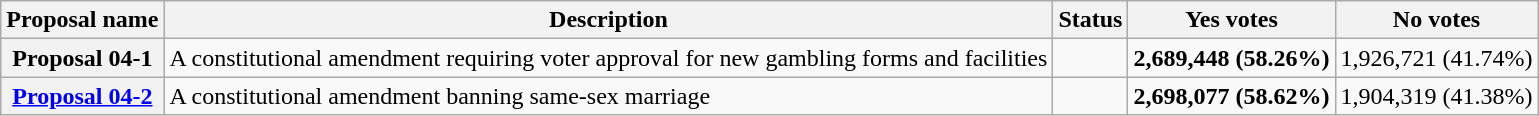<table class="wikitable sortable plainrowheaders">
<tr>
<th scope="col">Proposal name</th>
<th class="unsortable" scope="col">Description</th>
<th scope="col">Status</th>
<th scope="col">Yes votes</th>
<th scope="col">No votes</th>
</tr>
<tr>
<th scope="row">Proposal 04-1</th>
<td>A constitutional amendment requiring voter approval for new gambling forms and facilities</td>
<td></td>
<td><strong>2,689,448 (58.26%)</strong></td>
<td>1,926,721 (41.74%)</td>
</tr>
<tr>
<th scope="row"><a href='#'>Proposal 04-2</a></th>
<td>A constitutional amendment banning same-sex marriage</td>
<td></td>
<td><strong>2,698,077 (58.62%)</strong></td>
<td>1,904,319 (41.38%)</td>
</tr>
</table>
